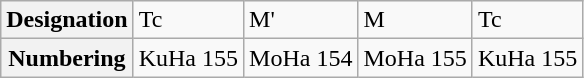<table class="wikitable">
<tr>
<th>Designation</th>
<td>Tc</td>
<td>M'</td>
<td>M</td>
<td>Tc</td>
</tr>
<tr>
<th>Numbering</th>
<td>KuHa 155</td>
<td>MoHa 154</td>
<td>MoHa 155</td>
<td>KuHa 155</td>
</tr>
</table>
